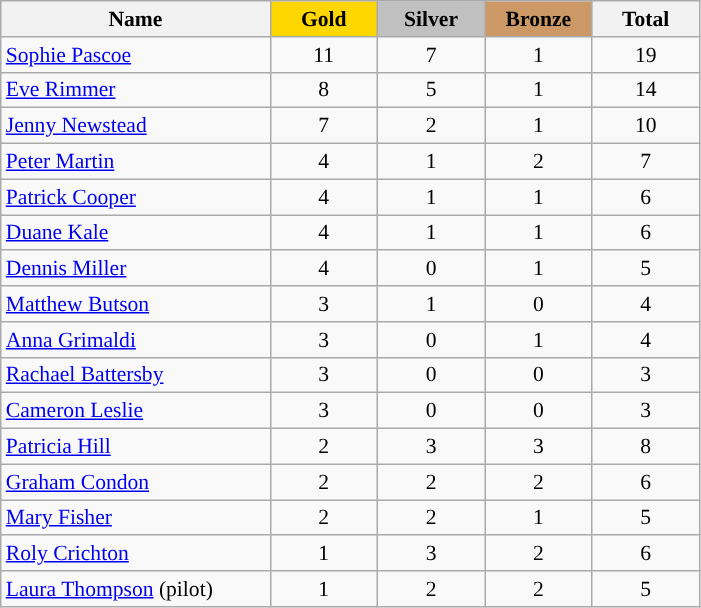<table class="wikitable sortable" border="1" style="text-align:center; font-size:90%;">
<tr>
<th style="width:12em;">Name</th>
<td style="background:gold; width:4.5em; font-weight:bold;">Gold</td>
<td style="background:silver; width:4.5em; font-weight:bold;">Silver</td>
<td style="background:#cc9966; width:4.5em; font-weight:bold;">Bronze</td>
<th style="width:4.5em;">Total</th>
</tr>
<tr>
<td style="text-align:left"><a href='#'>Sophie Pascoe</a></td>
<td>11</td>
<td>7</td>
<td>1</td>
<td>19</td>
</tr>
<tr>
<td style="text-align:left"><a href='#'>Eve Rimmer</a></td>
<td>8</td>
<td>5</td>
<td>1</td>
<td>14</td>
</tr>
<tr>
<td style="text-align:left"><a href='#'>Jenny Newstead</a></td>
<td>7</td>
<td>2</td>
<td>1</td>
<td>10</td>
</tr>
<tr>
<td style="text-align:left"><a href='#'>Peter Martin</a></td>
<td>4</td>
<td>1</td>
<td>2</td>
<td>7</td>
</tr>
<tr>
<td style="text-align:left"><a href='#'>Patrick Cooper</a></td>
<td>4</td>
<td>1</td>
<td>1</td>
<td>6</td>
</tr>
<tr>
<td style="text-align:left"><a href='#'>Duane Kale</a></td>
<td>4</td>
<td>1</td>
<td>1</td>
<td>6</td>
</tr>
<tr>
<td style="text-align:left"><a href='#'>Dennis Miller</a></td>
<td>4</td>
<td>0</td>
<td>1</td>
<td>5</td>
</tr>
<tr>
<td style="text-align:left"><a href='#'>Matthew Butson</a></td>
<td>3</td>
<td>1</td>
<td>0</td>
<td>4</td>
</tr>
<tr>
<td style="text-align:left"><a href='#'>Anna Grimaldi</a></td>
<td>3</td>
<td>0</td>
<td>1</td>
<td>4</td>
</tr>
<tr>
<td style="text-align:left"><a href='#'>Rachael Battersby</a></td>
<td>3</td>
<td>0</td>
<td>0</td>
<td>3</td>
</tr>
<tr>
<td style="text-align:left"><a href='#'>Cameron Leslie</a></td>
<td>3</td>
<td>0</td>
<td>0</td>
<td>3</td>
</tr>
<tr>
<td style="text-align:left"><a href='#'>Patricia Hill</a></td>
<td>2</td>
<td>3</td>
<td>3</td>
<td>8</td>
</tr>
<tr>
<td style="text-align:left"><a href='#'>Graham Condon</a></td>
<td>2</td>
<td>2</td>
<td>2</td>
<td>6</td>
</tr>
<tr>
<td style="text-align:left"><a href='#'>Mary Fisher</a></td>
<td>2</td>
<td>2</td>
<td>1</td>
<td>5</td>
</tr>
<tr>
<td style="text-align:left"><a href='#'>Roly Crichton</a></td>
<td>1</td>
<td>3</td>
<td>2</td>
<td>6</td>
</tr>
<tr>
<td style="text-align:left"><a href='#'>Laura Thompson</a> (pilot)</td>
<td>1</td>
<td>2</td>
<td>2</td>
<td>5</td>
</tr>
</table>
